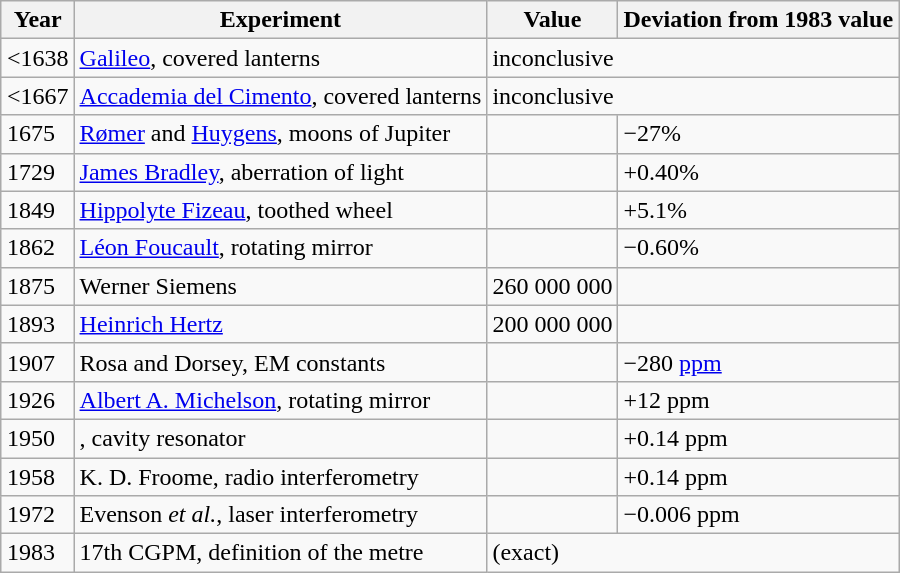<table class="wikitable" style="margin-left: auto; margin-right: auto; border: none;">
<tr>
<th>Year</th>
<th>Experiment</th>
<th>Value</th>
<th>Deviation from 1983 value</th>
</tr>
<tr>
<td><1638</td>
<td><a href='#'>Galileo</a>, covered lanterns</td>
<td colspan="2">inconclusive</td>
</tr>
<tr>
<td><1667</td>
<td><a href='#'>Accademia del Cimento</a>, covered lanterns</td>
<td colspan="2">inconclusive</td>
</tr>
<tr>
<td>1675</td>
<td><a href='#'>Rømer</a> and <a href='#'>Huygens</a>, moons of Jupiter</td>
<td></td>
<td>−27%</td>
</tr>
<tr>
<td>1729</td>
<td><a href='#'>James&nbsp;Bradley</a>, aberration of light</td>
<td></td>
<td>+0.40%</td>
</tr>
<tr>
<td>1849</td>
<td><a href='#'>Hippolyte&nbsp;Fizeau</a>, toothed wheel</td>
<td></td>
<td>+5.1%</td>
</tr>
<tr>
<td>1862</td>
<td><a href='#'>Léon&nbsp;Foucault</a>, rotating mirror</td>
<td></td>
<td>−0.60%</td>
</tr>
<tr>
<td>1875</td>
<td>Werner Siemens</td>
<td>260 000 000</td>
<td></td>
</tr>
<tr>
<td>1893</td>
<td><a href='#'>Heinrich Hertz</a></td>
<td>200 000 000</td>
<td></td>
</tr>
<tr>
<td>1907</td>
<td>Rosa and Dorsey, <abbr>EM</abbr> constants</td>
<td></td>
<td>−280 <a href='#'>ppm</a></td>
</tr>
<tr>
<td>1926</td>
<td><a href='#'>Albert A. Michelson</a>, rotating mirror</td>
<td></td>
<td>+12 ppm</td>
</tr>
<tr>
<td>1950</td>
<td>, cavity resonator</td>
<td></td>
<td>+0.14 ppm</td>
</tr>
<tr>
<td>1958</td>
<td>K. D. Froome, radio interferometry</td>
<td></td>
<td>+0.14 ppm</td>
</tr>
<tr>
<td>1972</td>
<td>Evenson <em>et al.</em>, laser interferometry</td>
<td></td>
<td>−0.006 ppm</td>
</tr>
<tr>
<td>1983</td>
<td>17th CGPM, definition of the metre</td>
<td colspan="2"> (exact)</td>
</tr>
</table>
